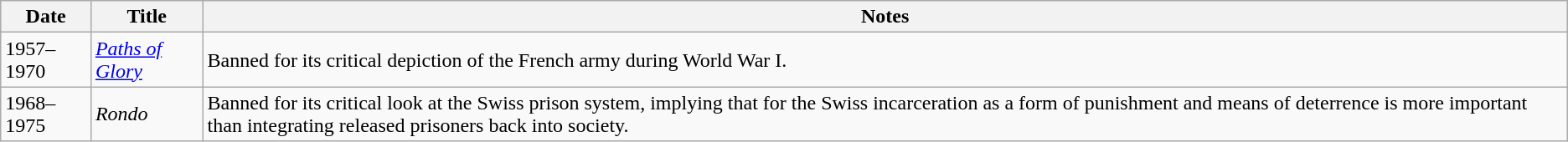<table class="wikitable sortable">
<tr>
<th>Date</th>
<th>Title</th>
<th>Notes</th>
</tr>
<tr>
<td>1957–1970</td>
<td><em><a href='#'>Paths of Glory</a></em></td>
<td>Banned for its critical depiction of the French army during World War I.</td>
</tr>
<tr>
<td>1968–1975</td>
<td><em>Rondo</em></td>
<td>Banned for its critical look at the Swiss prison system, implying that for the Swiss incarceration as a form of punishment and means of deterrence is more important than integrating released prisoners back into society.</td>
</tr>
</table>
